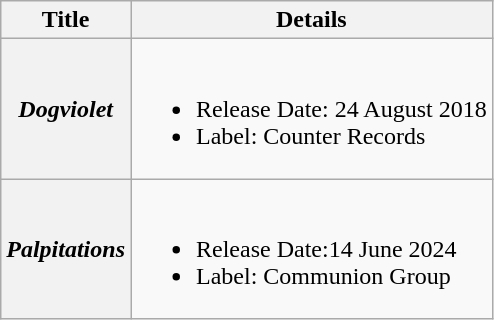<table class="wikitable plainrowheaders">
<tr>
<th>Title</th>
<th>Details</th>
</tr>
<tr>
<th scope="row"><strong><em>Dogviolet</em></strong></th>
<td><br><ul><li>Release Date: 24 August 2018</li><li>Label: Counter Records</li></ul></td>
</tr>
<tr>
<th><em>Palpitations</em></th>
<td><br><ul><li>Release Date:14 June 2024</li><li>Label: Communion Group</li></ul></td>
</tr>
</table>
